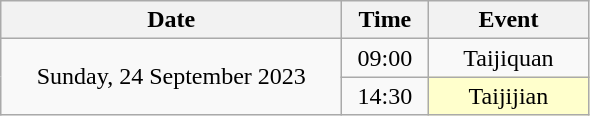<table class=wikitable style="text-align:center;">
<tr>
<th width=220>Date</th>
<th width=50>Time</th>
<th width=100>Event</th>
</tr>
<tr>
<td rowspan=2>Sunday, 24 September 2023</td>
<td>09:00</td>
<td>Taijiquan</td>
</tr>
<tr>
<td>14:30</td>
<td bgcolor="ffffcc">Taijijian</td>
</tr>
</table>
